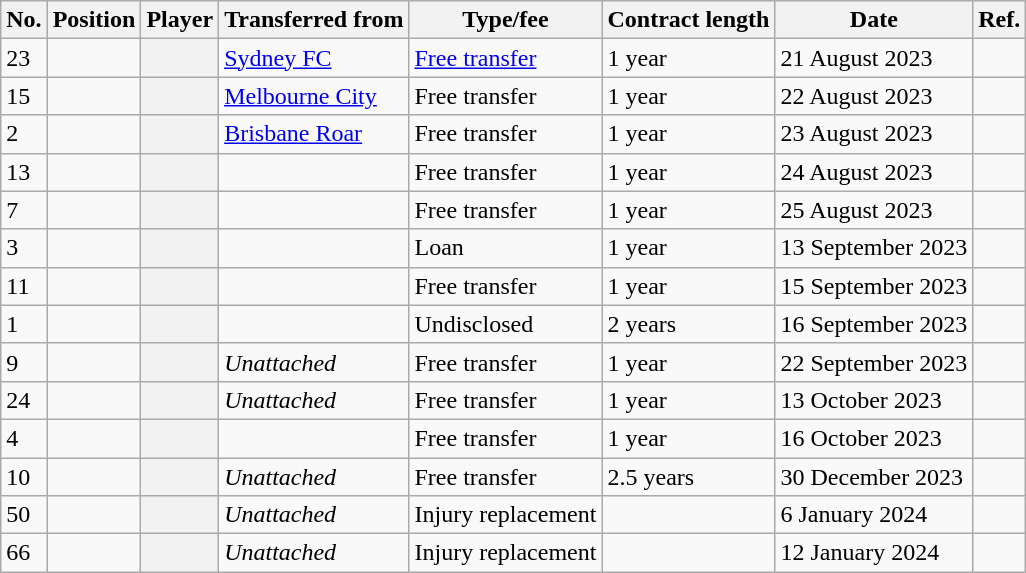<table class="wikitable plainrowheaders sortable" style="text-align:center; text-align:left">
<tr>
<th scope="col">No.</th>
<th scope="col">Position</th>
<th scope="col">Player</th>
<th scope="col">Transferred from</th>
<th scope="col">Type/fee</th>
<th scope="col">Contract length</th>
<th scope="col">Date</th>
<th class="unsortable" scope="col">Ref.</th>
</tr>
<tr>
<td>23</td>
<td></td>
<th scope="row"></th>
<td><a href='#'>Sydney FC</a></td>
<td><a href='#'>Free transfer</a></td>
<td>1 year</td>
<td>21 August 2023</td>
<td></td>
</tr>
<tr>
<td>15</td>
<td></td>
<th scope="row"></th>
<td><a href='#'>Melbourne City</a></td>
<td>Free transfer</td>
<td>1 year</td>
<td>22 August 2023</td>
<td></td>
</tr>
<tr>
<td>2</td>
<td></td>
<th scope="row"></th>
<td><a href='#'>Brisbane Roar</a></td>
<td>Free transfer</td>
<td>1 year</td>
<td>23 August 2023</td>
<td></td>
</tr>
<tr>
<td>13</td>
<td></td>
<th scope="row"></th>
<td></td>
<td>Free transfer</td>
<td>1 year</td>
<td>24 August 2023</td>
<td></td>
</tr>
<tr>
<td>7</td>
<td></td>
<th scope="row"></th>
<td></td>
<td>Free transfer</td>
<td>1 year</td>
<td>25 August 2023</td>
<td></td>
</tr>
<tr>
<td>3</td>
<td></td>
<th scope="row"></th>
<td></td>
<td>Loan</td>
<td>1 year</td>
<td>13 September 2023</td>
<td></td>
</tr>
<tr>
<td>11</td>
<td></td>
<th scope="row"></th>
<td></td>
<td>Free transfer</td>
<td>1 year</td>
<td>15 September 2023</td>
<td></td>
</tr>
<tr>
<td>1</td>
<td></td>
<th scope="row"></th>
<td></td>
<td>Undisclosed</td>
<td>2 years</td>
<td>16 September 2023</td>
<td></td>
</tr>
<tr>
<td>9</td>
<td></td>
<th scope="row"></th>
<td><em>Unattached</em></td>
<td>Free transfer</td>
<td>1 year</td>
<td>22 September 2023</td>
<td></td>
</tr>
<tr>
<td>24</td>
<td></td>
<th scope="row"></th>
<td><em>Unattached</em></td>
<td>Free transfer</td>
<td>1 year</td>
<td>13 October 2023</td>
<td></td>
</tr>
<tr>
<td>4</td>
<td></td>
<th scope="row"></th>
<td></td>
<td>Free transfer</td>
<td>1 year</td>
<td>16 October 2023</td>
<td></td>
</tr>
<tr>
<td>10</td>
<td></td>
<th scope="row"></th>
<td><em>Unattached</em></td>
<td>Free transfer</td>
<td>2.5 years</td>
<td>30 December 2023</td>
<td></td>
</tr>
<tr>
<td>50</td>
<td></td>
<th scope="row"></th>
<td><em>Unattached</em></td>
<td>Injury replacement</td>
<td></td>
<td>6 January 2024</td>
<td></td>
</tr>
<tr>
<td>66</td>
<td></td>
<th scope="row"></th>
<td><em>Unattached</em></td>
<td>Injury replacement</td>
<td></td>
<td>12 January 2024</td>
<td></td>
</tr>
</table>
